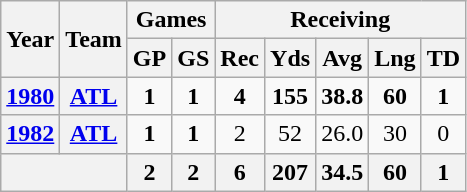<table class="wikitable" style="text-align:center">
<tr>
<th rowspan="2">Year</th>
<th rowspan="2">Team</th>
<th colspan="2">Games</th>
<th colspan="5">Receiving</th>
</tr>
<tr>
<th>GP</th>
<th>GS</th>
<th>Rec</th>
<th>Yds</th>
<th>Avg</th>
<th>Lng</th>
<th>TD</th>
</tr>
<tr>
<th><a href='#'>1980</a></th>
<th><a href='#'>ATL</a></th>
<td><strong>1</strong></td>
<td><strong>1</strong></td>
<td><strong>4</strong></td>
<td><strong>155</strong></td>
<td><strong>38.8</strong></td>
<td><strong>60</strong></td>
<td><strong>1</strong></td>
</tr>
<tr>
<th><a href='#'>1982</a></th>
<th><a href='#'>ATL</a></th>
<td><strong>1</strong></td>
<td><strong>1</strong></td>
<td>2</td>
<td>52</td>
<td>26.0</td>
<td>30</td>
<td>0</td>
</tr>
<tr>
<th colspan="2"></th>
<th>2</th>
<th>2</th>
<th>6</th>
<th>207</th>
<th>34.5</th>
<th>60</th>
<th>1</th>
</tr>
</table>
